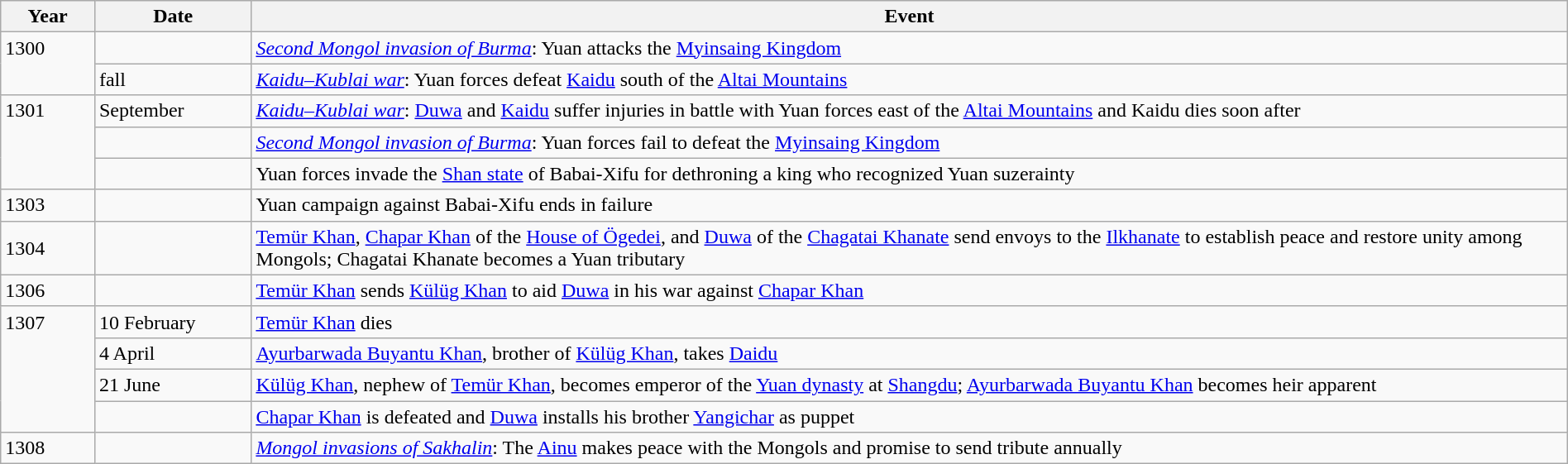<table class="wikitable" style="width:100%;">
<tr>
<th style="width:6%">Year</th>
<th style="width:10%">Date</th>
<th>Event</th>
</tr>
<tr>
<td rowspan="2" style="vertical-align:top;">1300</td>
<td></td>
<td><em><a href='#'>Second Mongol invasion of Burma</a></em>: Yuan attacks the <a href='#'>Myinsaing Kingdom</a></td>
</tr>
<tr>
<td>fall</td>
<td><em><a href='#'>Kaidu–Kublai war</a></em>: Yuan forces defeat <a href='#'>Kaidu</a> south of the <a href='#'>Altai Mountains</a></td>
</tr>
<tr>
<td rowspan="3" style="vertical-align:top;">1301</td>
<td>September</td>
<td><em><a href='#'>Kaidu–Kublai war</a></em>: <a href='#'>Duwa</a> and <a href='#'>Kaidu</a> suffer injuries in battle with Yuan forces east of the <a href='#'>Altai Mountains</a> and Kaidu dies soon after</td>
</tr>
<tr>
<td></td>
<td><em><a href='#'>Second Mongol invasion of Burma</a></em>: Yuan forces fail to defeat the <a href='#'>Myinsaing Kingdom</a></td>
</tr>
<tr>
<td></td>
<td>Yuan forces invade the <a href='#'>Shan state</a> of Babai-Xifu for dethroning a king who recognized Yuan suzerainty</td>
</tr>
<tr>
<td>1303</td>
<td></td>
<td>Yuan campaign against Babai-Xifu ends in failure</td>
</tr>
<tr>
<td>1304</td>
<td></td>
<td><a href='#'>Temür Khan</a>, <a href='#'>Chapar Khan</a> of the <a href='#'>House of Ögedei</a>, and <a href='#'>Duwa</a> of the <a href='#'>Chagatai Khanate</a> send envoys to the <a href='#'>Ilkhanate</a> to establish peace and restore unity among Mongols; Chagatai Khanate becomes a Yuan tributary</td>
</tr>
<tr>
<td>1306</td>
<td></td>
<td><a href='#'>Temür Khan</a> sends <a href='#'>Külüg Khan</a> to aid <a href='#'>Duwa</a> in his war against <a href='#'>Chapar Khan</a></td>
</tr>
<tr>
<td rowspan="4" style="vertical-align:top;">1307</td>
<td>10 February</td>
<td><a href='#'>Temür Khan</a> dies</td>
</tr>
<tr>
<td>4 April</td>
<td><a href='#'>Ayurbarwada Buyantu Khan</a>, brother of <a href='#'>Külüg Khan</a>, takes <a href='#'>Daidu</a></td>
</tr>
<tr>
<td>21 June</td>
<td><a href='#'>Külüg Khan</a>, nephew of <a href='#'>Temür Khan</a>, becomes emperor of the <a href='#'>Yuan dynasty</a> at <a href='#'>Shangdu</a>; <a href='#'>Ayurbarwada Buyantu Khan</a> becomes heir apparent</td>
</tr>
<tr>
<td></td>
<td><a href='#'>Chapar Khan</a> is defeated and <a href='#'>Duwa</a> installs his brother <a href='#'>Yangichar</a> as puppet</td>
</tr>
<tr>
<td rowspan="4" style="vertical-align:top;">1308</td>
<td></td>
<td><em><a href='#'>Mongol invasions of Sakhalin</a></em>: The <a href='#'>Ainu</a> makes peace with the Mongols and promise to send tribute annually</td>
</tr>
</table>
